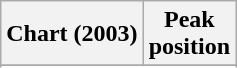<table class="wikitable sortable plainrowheaders" style="text-align:center">
<tr>
<th scope="col">Chart (2003)</th>
<th scope="col">Peak<br>position</th>
</tr>
<tr>
</tr>
<tr>
</tr>
</table>
